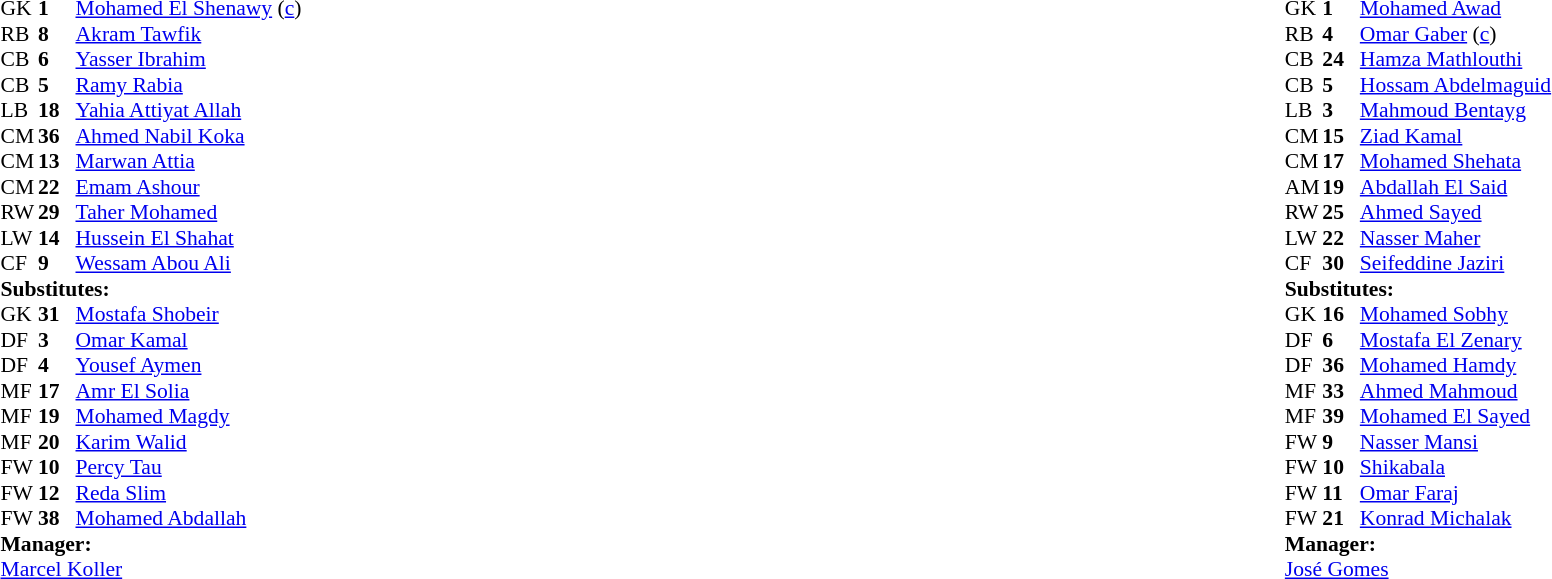<table width="100%">
<tr>
<td valign="top" width="40%"><br><table style="font-size:90%" cellspacing="0" cellpadding="0">
<tr>
<th width=25></th>
<th width=25></th>
</tr>
<tr>
<td>GK</td>
<td><strong>1</strong></td>
<td> <a href='#'>Mohamed El Shenawy</a> (<a href='#'>c</a>)</td>
</tr>
<tr>
<td>RB</td>
<td><strong>8</strong></td>
<td> <a href='#'>Akram Tawfik</a></td>
<td></td>
<td></td>
</tr>
<tr>
<td>CB</td>
<td><strong>6</strong></td>
<td> <a href='#'>Yasser Ibrahim</a></td>
</tr>
<tr>
<td>CB</td>
<td><strong>5</strong></td>
<td> <a href='#'>Ramy Rabia</a></td>
<td></td>
<td></td>
</tr>
<tr>
<td>LB</td>
<td><strong>18</strong></td>
<td> <a href='#'>Yahia Attiyat Allah</a></td>
</tr>
<tr>
<td>CM</td>
<td><strong>36</strong></td>
<td> <a href='#'>Ahmed Nabil Koka</a></td>
<td></td>
<td></td>
</tr>
<tr>
<td>CM</td>
<td><strong>13</strong></td>
<td> <a href='#'>Marwan Attia</a></td>
<td></td>
</tr>
<tr>
<td>CM</td>
<td><strong>22</strong></td>
<td> <a href='#'>Emam Ashour</a></td>
<td></td>
<td></td>
</tr>
<tr>
<td>RW</td>
<td><strong>29</strong></td>
<td> <a href='#'>Taher Mohamed</a></td>
<td></td>
<td></td>
</tr>
<tr>
<td>LW</td>
<td><strong>14</strong></td>
<td> <a href='#'>Hussein El Shahat</a></td>
</tr>
<tr>
<td>CF</td>
<td><strong>9</strong></td>
<td> <a href='#'>Wessam Abou Ali</a></td>
<td></td>
<td></td>
</tr>
<tr>
<td colspan=3><strong>Substitutes:</strong></td>
</tr>
<tr>
<td>GK</td>
<td><strong>31</strong></td>
<td> <a href='#'>Mostafa Shobeir</a></td>
</tr>
<tr>
<td>DF</td>
<td><strong>3</strong></td>
<td> <a href='#'>Omar Kamal</a></td>
<td></td>
<td></td>
</tr>
<tr>
<td>DF</td>
<td><strong>4</strong></td>
<td> <a href='#'>Yousef Aymen</a></td>
<td></td>
<td></td>
</tr>
<tr>
<td>MF</td>
<td><strong>17</strong></td>
<td> <a href='#'>Amr El Solia</a></td>
<td></td>
<td></td>
</tr>
<tr>
<td>MF</td>
<td><strong>19</strong></td>
<td> <a href='#'>Mohamed Magdy</a></td>
<td></td>
<td></td>
</tr>
<tr>
<td>MF</td>
<td><strong>20</strong></td>
<td> <a href='#'>Karim Walid</a></td>
</tr>
<tr>
<td>FW</td>
<td><strong>10</strong></td>
<td> <a href='#'>Percy Tau</a></td>
<td></td>
<td></td>
</tr>
<tr>
<td>FW</td>
<td><strong>12</strong></td>
<td> <a href='#'>Reda Slim</a></td>
<td></td>
<td></td>
</tr>
<tr>
<td>FW</td>
<td><strong>38</strong></td>
<td> <a href='#'>Mohamed Abdallah</a></td>
</tr>
<tr>
<td colspan=3><strong>Manager:</strong></td>
</tr>
<tr>
<td colspan=3> <a href='#'>Marcel Koller</a></td>
</tr>
</table>
</td>
<td valign="top"></td>
<td valign="top" width="50%"><br><table style="font-size:90%;margin:auto" cellspacing="0" cellpadding="0">
<tr>
<th width=25></th>
<th width=25></th>
</tr>
<tr>
<td>GK</td>
<td><strong>1</strong></td>
<td> <a href='#'>Mohamed Awad</a></td>
</tr>
<tr>
<td>RB</td>
<td><strong>4</strong></td>
<td> <a href='#'>Omar Gaber</a> (<a href='#'>c</a>)</td>
</tr>
<tr>
<td>CB</td>
<td><strong>24</strong></td>
<td> <a href='#'>Hamza Mathlouthi</a></td>
</tr>
<tr>
<td>CB</td>
<td><strong>5</strong></td>
<td> <a href='#'>Hossam Abdelmaguid</a></td>
</tr>
<tr>
<td>LB</td>
<td><strong>3</strong></td>
<td> <a href='#'>Mahmoud Bentayg</a></td>
<td></td>
<td></td>
</tr>
<tr>
<td>CM</td>
<td><strong>15</strong></td>
<td> <a href='#'>Ziad Kamal</a></td>
<td></td>
<td></td>
</tr>
<tr>
<td>CM</td>
<td><strong>17</strong></td>
<td> <a href='#'>Mohamed Shehata</a></td>
<td></td>
<td></td>
</tr>
<tr>
<td>AM</td>
<td><strong>19</strong></td>
<td> <a href='#'>Abdallah El Said</a></td>
<td></td>
</tr>
<tr>
<td>RW</td>
<td><strong>25</strong></td>
<td> <a href='#'>Ahmed Sayed</a></td>
</tr>
<tr>
<td>LW</td>
<td><strong>22</strong></td>
<td> <a href='#'>Nasser Maher</a></td>
<td></td>
<td></td>
</tr>
<tr>
<td>CF</td>
<td><strong>30</strong></td>
<td> <a href='#'>Seifeddine Jaziri</a></td>
<td></td>
<td></td>
</tr>
<tr>
<td colspan=3><strong>Substitutes:</strong></td>
</tr>
<tr>
<td>GK</td>
<td><strong>16</strong></td>
<td> <a href='#'>Mohamed Sobhy</a></td>
</tr>
<tr>
<td>DF</td>
<td><strong>6</strong></td>
<td> <a href='#'>Mostafa El Zenary</a></td>
</tr>
<tr>
<td>DF</td>
<td><strong>36</strong></td>
<td> <a href='#'>Mohamed Hamdy</a></td>
<td></td>
<td></td>
</tr>
<tr>
<td>MF</td>
<td><strong>33</strong></td>
<td> <a href='#'>Ahmed Mahmoud</a></td>
</tr>
<tr>
<td>MF</td>
<td><strong>39</strong></td>
<td> <a href='#'>Mohamed El Sayed</a></td>
<td></td>
<td></td>
</tr>
<tr>
<td>FW</td>
<td><strong>9</strong></td>
<td> <a href='#'>Nasser Mansi</a></td>
<td></td>
<td></td>
</tr>
<tr>
<td>FW</td>
<td><strong>10</strong></td>
<td> <a href='#'>Shikabala</a></td>
<td></td>
<td></td>
</tr>
<tr>
<td>FW</td>
<td><strong>11</strong></td>
<td> <a href='#'>Omar Faraj</a></td>
</tr>
<tr>
<td>FW</td>
<td><strong>21</strong></td>
<td> <a href='#'>Konrad Michalak</a></td>
<td></td>
<td></td>
</tr>
<tr>
<td colspan=3><strong>Manager:</strong></td>
</tr>
<tr>
<td colspan=4> <a href='#'>José Gomes</a></td>
</tr>
</table>
</td>
</tr>
</table>
